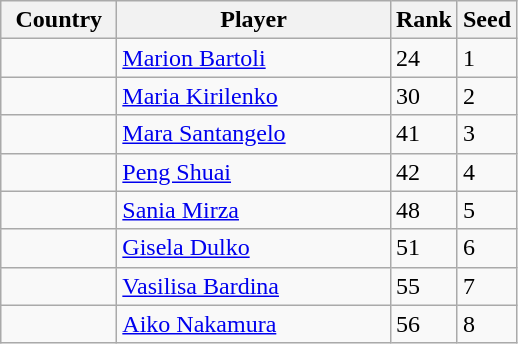<table class="sortable wikitable">
<tr>
<th width="70">Country</th>
<th width="175">Player</th>
<th>Rank</th>
<th>Seed</th>
</tr>
<tr>
<td></td>
<td><a href='#'>Marion Bartoli</a></td>
<td>24</td>
<td>1</td>
</tr>
<tr>
<td></td>
<td><a href='#'>Maria Kirilenko</a></td>
<td>30</td>
<td>2</td>
</tr>
<tr>
<td></td>
<td><a href='#'>Mara Santangelo</a></td>
<td>41</td>
<td>3</td>
</tr>
<tr>
<td></td>
<td><a href='#'>Peng Shuai</a></td>
<td>42</td>
<td>4</td>
</tr>
<tr>
<td></td>
<td><a href='#'>Sania Mirza</a></td>
<td>48</td>
<td>5</td>
</tr>
<tr>
<td></td>
<td><a href='#'>Gisela Dulko</a></td>
<td>51</td>
<td>6</td>
</tr>
<tr>
<td></td>
<td><a href='#'>Vasilisa Bardina</a></td>
<td>55</td>
<td>7</td>
</tr>
<tr>
<td></td>
<td><a href='#'>Aiko Nakamura</a></td>
<td>56</td>
<td>8</td>
</tr>
</table>
